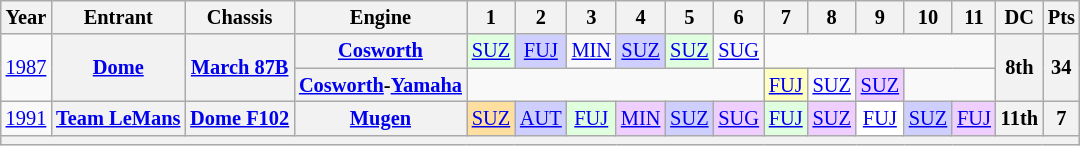<table class="wikitable" style="text-align:center; font-size:85%">
<tr>
<th>Year</th>
<th>Entrant</th>
<th>Chassis</th>
<th>Engine</th>
<th>1</th>
<th>2</th>
<th>3</th>
<th>4</th>
<th>5</th>
<th>6</th>
<th>7</th>
<th>8</th>
<th>9</th>
<th>10</th>
<th>11</th>
<th>DC</th>
<th>Pts</th>
</tr>
<tr>
<td rowspan=2><a href='#'>1987</a></td>
<th rowspan=2><a href='#'>Dome</a></th>
<th rowspan=2 nowrap><a href='#'>March 87B</a></th>
<th><a href='#'>Cosworth</a></th>
<td style="background:#DFFFDF;"><a href='#'>SUZ</a><br></td>
<td style="background:#CFCFFF;"><a href='#'>FUJ</a><br></td>
<td><a href='#'>MIN</a></td>
<td style="background:#CFCFFF;"><a href='#'>SUZ</a><br></td>
<td style="background:#DFFFDF;"><a href='#'>SUZ</a><br></td>
<td><a href='#'>SUG</a></td>
<td colspan=5></td>
<th rowspan=2>8th</th>
<th rowspan=2>34</th>
</tr>
<tr>
<th nowrap><a href='#'>Cosworth</a>-<a href='#'>Yamaha</a></th>
<td colspan=6></td>
<td style="background:#FFFFBF;"><a href='#'>FUJ</a><br></td>
<td><a href='#'>SUZ</a></td>
<td style="background:#EFCFFF;"><a href='#'>SUZ</a><br></td>
<td colspan=2></td>
</tr>
<tr>
<td><a href='#'>1991</a></td>
<th nowrap><a href='#'>Team LeMans</a></th>
<th nowrap><a href='#'>Dome F102</a></th>
<th><a href='#'>Mugen</a></th>
<td style="background:#FFDF9F;"><a href='#'>SUZ</a><br></td>
<td style="background:#CFCFFF;"><a href='#'>AUT</a><br></td>
<td style="background:#DFFFDF;"><a href='#'>FUJ</a><br></td>
<td style="background:#EFCFFF;"><a href='#'>MIN</a><br></td>
<td style="background:#CFCFFF;"><a href='#'>SUZ</a><br></td>
<td style="background:#EFCFFF;"><a href='#'>SUG</a><br></td>
<td style="background:#DFFFDF;"><a href='#'>FUJ</a><br></td>
<td style="background:#EFCFFF;"><a href='#'>SUZ</a><br></td>
<td style="background:#FFFFFF;"><a href='#'>FUJ</a><br></td>
<td style="background:#CFCFFF;"><a href='#'>SUZ</a><br></td>
<td style="background:#EFCFFF;"><a href='#'>FUJ</a><br></td>
<th>11th</th>
<th>7</th>
</tr>
<tr>
<th colspan="17"></th>
</tr>
</table>
